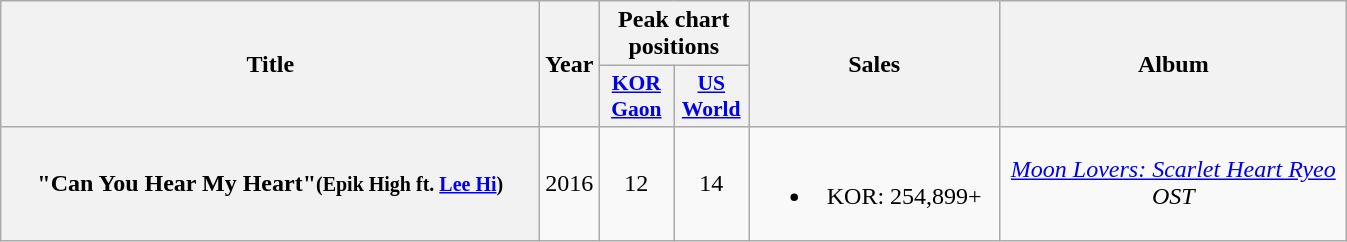<table class="wikitable plainrowheaders" style="text-align:center;">
<tr>
<th rowspan="2" style="width:22em;">Title</th>
<th rowspan="2" style="width:2em;">Year</th>
<th colspan="2">Peak chart<br>positions</th>
<th rowspan="2" style="width:10em;">Sales</th>
<th rowspan="2" style="width:14em;">Album</th>
</tr>
<tr>
<th scope="col" style="width:3em;font-size:90%;"><a href='#'>KOR<br>Gaon</a><br></th>
<th scope="col" style="width:3em;font-size:90%;"><a href='#'>US<br>World</a><br></th>
</tr>
<tr>
<th scope="row">"Can You Hear My Heart"<small>(Epik High ft. <a href='#'>Lee Hi</a>)</small></th>
<td>2016</td>
<td>12</td>
<td>14</td>
<td><br><ul><li>KOR: 254,899+</li></ul></td>
<td><em><a href='#'>Moon Lovers: Scarlet Heart Ryeo</a> OST</em></td>
</tr>
</table>
